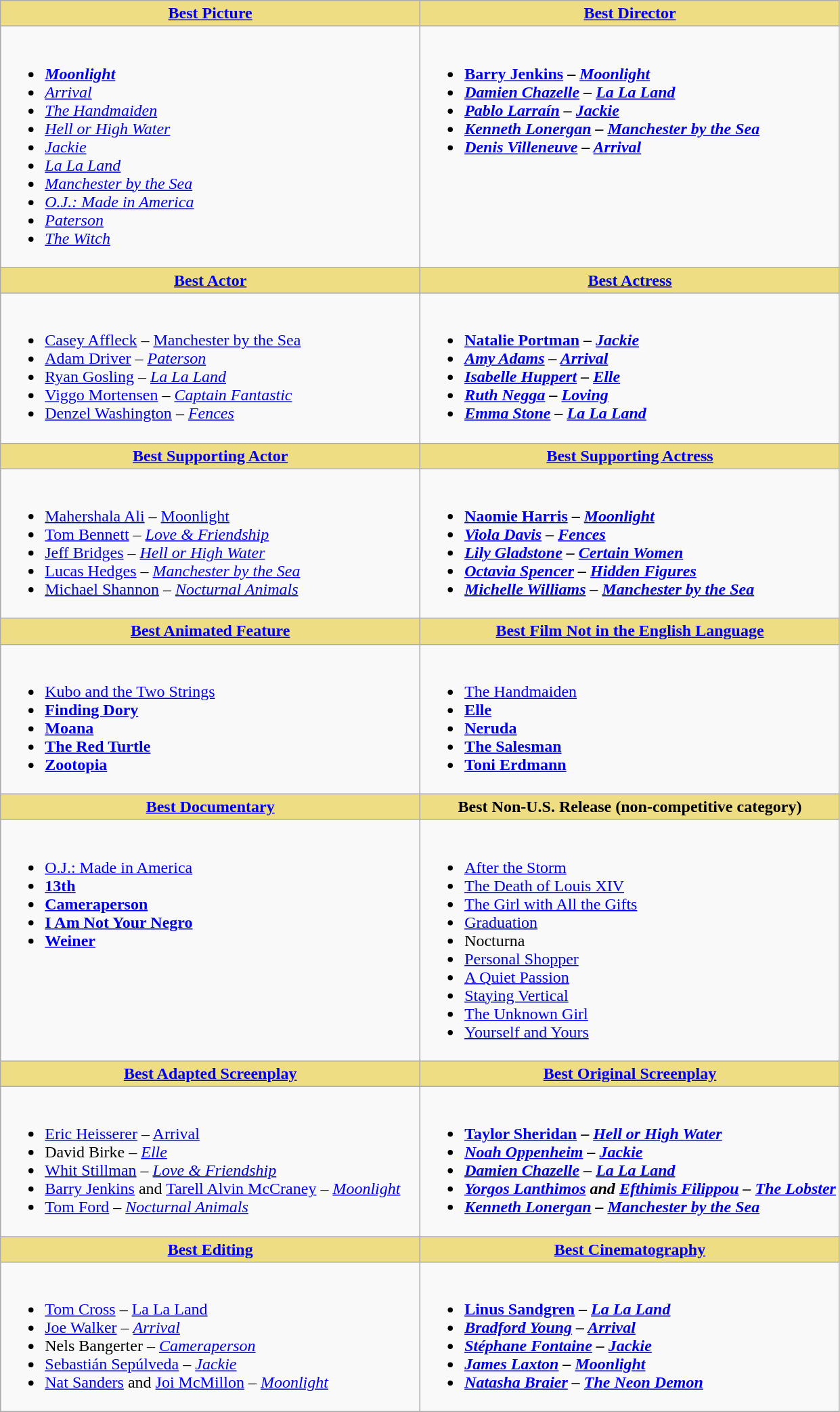<table class="wikitable">
<tr>
<th style="background:#EEDD82; width: 50%"><a href='#'>Best Picture</a></th>
<th style="background:#EEDD82; width: 50%"><a href='#'>Best Director</a></th>
</tr>
<tr>
<td valign="top"><br><ul><li><strong><em><a href='#'>Moonlight</a></em></strong></li><li><em><a href='#'>Arrival</a></em></li><li><em><a href='#'>The Handmaiden</a></em></li><li><em><a href='#'>Hell or High Water</a></em></li><li><em><a href='#'>Jackie</a></em></li><li><em><a href='#'>La La Land</a></em></li><li><em><a href='#'>Manchester by the Sea</a></em></li><li><em><a href='#'>O.J.: Made in America</a></em></li><li><em><a href='#'>Paterson</a></em></li><li><em><a href='#'>The Witch</a></em></li></ul></td>
<td valign="top"><br><ul><li><strong><a href='#'>Barry Jenkins</a> – <em><a href='#'>Moonlight</a><strong><em></li><li><a href='#'>Damien Chazelle</a> – </em><a href='#'>La La Land</a><em></li><li><a href='#'>Pablo Larraín</a> – </em><a href='#'>Jackie</a><em></li><li><a href='#'>Kenneth Lonergan</a> – </em><a href='#'>Manchester by the Sea</a><em></li><li><a href='#'>Denis Villeneuve</a> – </em><a href='#'>Arrival</a><em></li></ul></td>
</tr>
<tr>
<th style="background:#EEDD82; width: 50%"><a href='#'>Best Actor</a></th>
<th style="background:#EEDD82; width: 50%"><a href='#'>Best Actress</a></th>
</tr>
<tr>
<td valign="top"><br><ul><li></strong><a href='#'>Casey Affleck</a> – </em><a href='#'>Manchester by the Sea</a></em></strong></li><li><a href='#'>Adam Driver</a> – <em><a href='#'>Paterson</a></em></li><li><a href='#'>Ryan Gosling</a> – <em><a href='#'>La La Land</a></em></li><li><a href='#'>Viggo Mortensen</a> – <em><a href='#'>Captain Fantastic</a></em></li><li><a href='#'>Denzel Washington</a> – <em><a href='#'>Fences</a></em></li></ul></td>
<td valign="top"><br><ul><li><strong><a href='#'>Natalie Portman</a> – <em><a href='#'>Jackie</a><strong><em></li><li><a href='#'>Amy Adams</a> – </em><a href='#'>Arrival</a><em></li><li><a href='#'>Isabelle Huppert</a> – </em><a href='#'>Elle</a><em></li><li><a href='#'>Ruth Negga</a> – </em><a href='#'>Loving</a><em></li><li><a href='#'>Emma Stone</a> – </em><a href='#'>La La Land</a><em></li></ul></td>
</tr>
<tr>
<th style="background:#EEDD82; width: 50%"><a href='#'>Best Supporting Actor</a></th>
<th style="background:#EEDD82; width: 50%"><a href='#'>Best Supporting Actress</a></th>
</tr>
<tr>
<td valign="top"><br><ul><li></strong><a href='#'>Mahershala Ali</a> – </em><a href='#'>Moonlight</a></em></strong></li><li><a href='#'>Tom Bennett</a> – <em><a href='#'>Love & Friendship</a></em></li><li><a href='#'>Jeff Bridges</a> – <em><a href='#'>Hell or High Water</a></em></li><li><a href='#'>Lucas Hedges</a> – <em><a href='#'>Manchester by the Sea</a></em></li><li><a href='#'>Michael Shannon</a> – <em><a href='#'>Nocturnal Animals</a></em></li></ul></td>
<td valign="top"><br><ul><li><strong><a href='#'>Naomie Harris</a> – <em><a href='#'>Moonlight</a><strong><em></li><li><a href='#'>Viola Davis</a> – </em><a href='#'>Fences</a><em></li><li><a href='#'>Lily Gladstone</a> – </em><a href='#'>Certain Women</a><em></li><li><a href='#'>Octavia Spencer</a> – </em><a href='#'>Hidden Figures</a><em></li><li><a href='#'>Michelle Williams</a> – </em><a href='#'>Manchester by the Sea</a><em></li></ul></td>
</tr>
<tr>
<th style="background:#EEDD82; width: 50%"><a href='#'>Best Animated Feature</a></th>
<th style="background:#EEDD82; width: 50%"><a href='#'>Best Film Not in the English Language</a></th>
</tr>
<tr>
<td valign="top"><br><ul><li></em></strong><a href='#'>Kubo and the Two Strings</a><strong><em></li><li></em><a href='#'>Finding Dory</a><em></li><li></em><a href='#'>Moana</a><em></li><li></em><a href='#'>The Red Turtle</a><em></li><li></em><a href='#'>Zootopia</a><em></li></ul></td>
<td valign="top"><br><ul><li></em></strong><a href='#'>The Handmaiden</a><strong><em></li><li></em><a href='#'>Elle</a><em></li><li></em><a href='#'>Neruda</a><em></li><li></em><a href='#'>The Salesman</a><em></li><li></em><a href='#'>Toni Erdmann</a><em></li></ul></td>
</tr>
<tr>
<th style="background:#EEDD82; width: 50%"><a href='#'>Best Documentary</a></th>
<th style="background:#EEDD82; width: 50%">Best Non-U.S. Release (non-competitive category)</th>
</tr>
<tr>
<td valign="top"><br><ul><li></em></strong><a href='#'>O.J.: Made in America</a><strong><em></li><li></em><a href='#'>13th</a><em></li><li></em><a href='#'>Cameraperson</a><em></li><li></em><a href='#'>I Am Not Your Negro</a><em></li><li></em><a href='#'>Weiner</a><em></li></ul></td>
<td valign="top"><br><ul><li></em><a href='#'>After the Storm</a><em></li><li></em><a href='#'>The Death of Louis XIV</a><em></li><li></em><a href='#'>The Girl with All the Gifts</a><em></li><li></em><a href='#'>Graduation</a><em></li><li></em>Nocturna<em></li><li></em><a href='#'>Personal Shopper</a><em></li><li></em><a href='#'>A Quiet Passion</a><em></li><li></em><a href='#'>Staying Vertical</a><em></li><li></em><a href='#'>The Unknown Girl</a><em></li><li></em><a href='#'>Yourself and Yours</a><em></li></ul></td>
</tr>
<tr>
<th style="background:#EEDD82; width: 50%"><a href='#'>Best Adapted Screenplay</a></th>
<th style="background:#EEDD82; width: 50%"><a href='#'>Best Original Screenplay</a></th>
</tr>
<tr>
<td valign="top"><br><ul><li></strong><a href='#'>Eric Heisserer</a> – </em><a href='#'>Arrival</a></em></strong></li><li>David Birke – <em><a href='#'>Elle</a></em></li><li><a href='#'>Whit Stillman</a> – <em><a href='#'>Love & Friendship</a></em></li><li><a href='#'>Barry Jenkins</a> and <a href='#'>Tarell Alvin McCraney</a> – <em><a href='#'>Moonlight</a></em></li><li><a href='#'>Tom Ford</a> – <em><a href='#'>Nocturnal Animals</a></em></li></ul></td>
<td valign="top"><br><ul><li><strong><a href='#'>Taylor Sheridan</a> – <em><a href='#'>Hell or High Water</a><strong><em></li><li><a href='#'>Noah Oppenheim</a> – </em><a href='#'>Jackie</a><em></li><li><a href='#'>Damien Chazelle</a> – </em><a href='#'>La La Land</a><em></li><li><a href='#'>Yorgos Lanthimos</a> and <a href='#'>Efthimis Filippou</a> – </em><a href='#'>The Lobster</a><em></li><li><a href='#'>Kenneth Lonergan</a> – </em><a href='#'>Manchester by the Sea</a><em></li></ul></td>
</tr>
<tr>
<th style="background:#EEDD82; width: 50%"><a href='#'>Best Editing</a></th>
<th style="background:#EEDD82; width: 50%"><a href='#'>Best Cinematography</a></th>
</tr>
<tr>
<td valign="top"><br><ul><li></strong><a href='#'>Tom Cross</a> – </em><a href='#'>La La Land</a></em></strong></li><li><a href='#'>Joe Walker</a> – <em><a href='#'>Arrival</a></em></li><li>Nels Bangerter – <em><a href='#'>Cameraperson</a></em></li><li><a href='#'>Sebastián Sepúlveda</a> – <em><a href='#'>Jackie</a></em></li><li><a href='#'>Nat Sanders</a> and <a href='#'>Joi McMillon</a> – <em><a href='#'>Moonlight</a></em></li></ul></td>
<td valign="top"><br><ul><li><strong><a href='#'>Linus Sandgren</a> – <em><a href='#'>La La Land</a><strong><em></li><li><a href='#'>Bradford Young</a> – </em><a href='#'>Arrival</a><em></li><li><a href='#'>Stéphane Fontaine</a> – </em><a href='#'>Jackie</a><em></li><li><a href='#'>James Laxton</a> – </em><a href='#'>Moonlight</a><em></li><li><a href='#'>Natasha Braier</a> – </em><a href='#'>The Neon Demon</a><em></li></ul></td>
</tr>
</table>
